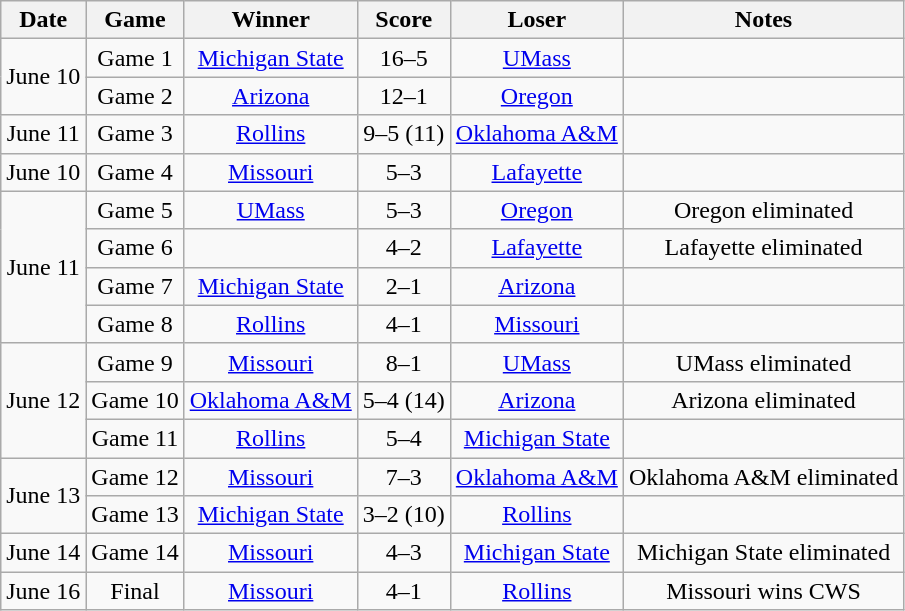<table class="wikitable">
<tr>
<th>Date</th>
<th>Game</th>
<th>Winner</th>
<th>Score</th>
<th>Loser</th>
<th>Notes</th>
</tr>
<tr align=center>
<td rowspan=2>June 10</td>
<td>Game 1</td>
<td><a href='#'>Michigan State</a></td>
<td>16–5</td>
<td><a href='#'>UMass</a></td>
<td></td>
</tr>
<tr align=center>
<td>Game 2</td>
<td><a href='#'>Arizona</a></td>
<td>12–1</td>
<td><a href='#'>Oregon</a></td>
<td></td>
</tr>
<tr align=center>
<td>June 11</td>
<td>Game 3</td>
<td><a href='#'>Rollins</a></td>
<td>9–5 (11)</td>
<td><a href='#'>Oklahoma A&M</a></td>
<td></td>
</tr>
<tr align=center>
<td>June 10</td>
<td>Game 4</td>
<td><a href='#'>Missouri</a></td>
<td>5–3</td>
<td><a href='#'>Lafayette</a></td>
<td></td>
</tr>
<tr align=center>
<td rowspan=4>June 11</td>
<td>Game 5</td>
<td><a href='#'>UMass</a></td>
<td>5–3</td>
<td><a href='#'>Oregon</a></td>
<td>Oregon eliminated</td>
</tr>
<tr align=center>
<td>Game 6</td>
<td></td>
<td>4–2</td>
<td><a href='#'>Lafayette</a></td>
<td>Lafayette eliminated</td>
</tr>
<tr align=center>
<td>Game 7</td>
<td><a href='#'>Michigan State</a></td>
<td>2–1</td>
<td><a href='#'>Arizona</a></td>
<td></td>
</tr>
<tr align=center>
<td>Game 8</td>
<td><a href='#'>Rollins</a></td>
<td>4–1</td>
<td><a href='#'>Missouri</a></td>
<td></td>
</tr>
<tr align=center>
<td rowspan=3>June 12</td>
<td>Game 9</td>
<td><a href='#'>Missouri</a></td>
<td>8–1</td>
<td><a href='#'>UMass</a></td>
<td>UMass eliminated</td>
</tr>
<tr align=center>
<td>Game 10</td>
<td><a href='#'>Oklahoma A&M</a></td>
<td>5–4 (14)</td>
<td><a href='#'>Arizona</a></td>
<td>Arizona eliminated</td>
</tr>
<tr align=center>
<td>Game 11</td>
<td><a href='#'>Rollins</a></td>
<td>5–4</td>
<td><a href='#'>Michigan State</a></td>
<td></td>
</tr>
<tr align=center>
<td rowspan=2>June 13</td>
<td>Game 12</td>
<td><a href='#'>Missouri</a></td>
<td>7–3</td>
<td><a href='#'>Oklahoma A&M</a></td>
<td>Oklahoma A&M eliminated</td>
</tr>
<tr align=center>
<td>Game 13</td>
<td><a href='#'>Michigan State</a></td>
<td>3–2 (10)</td>
<td><a href='#'>Rollins</a></td>
<td></td>
</tr>
<tr align=center>
<td>June 14</td>
<td>Game 14</td>
<td><a href='#'>Missouri</a></td>
<td>4–3</td>
<td><a href='#'>Michigan State</a></td>
<td>Michigan State eliminated</td>
</tr>
<tr align=center>
<td>June 16</td>
<td>Final</td>
<td><a href='#'>Missouri</a></td>
<td>4–1</td>
<td><a href='#'>Rollins</a></td>
<td>Missouri wins CWS</td>
</tr>
</table>
